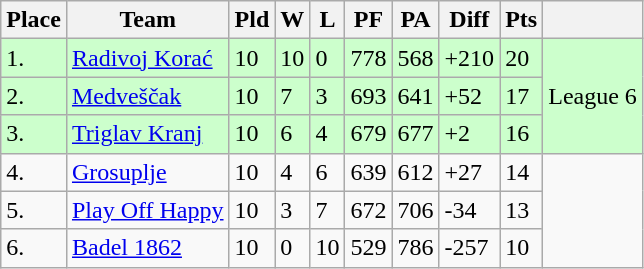<table class="wikitable">
<tr>
<th>Place</th>
<th>Team</th>
<th>Pld</th>
<th>W</th>
<th>L</th>
<th>PF</th>
<th>PA</th>
<th>Diff</th>
<th>Pts</th>
<th></th>
</tr>
<tr bgcolor=#ccffcc>
<td>1.</td>
<td> <a href='#'>Radivoj Korać</a></td>
<td>10</td>
<td>10</td>
<td>0</td>
<td>778</td>
<td>568</td>
<td>+210</td>
<td>20</td>
<td rowspan="3">League 6</td>
</tr>
<tr bgcolor=#ccffcc>
<td>2.</td>
<td> <a href='#'>Medveščak</a></td>
<td>10</td>
<td>7</td>
<td>3</td>
<td>693</td>
<td>641</td>
<td>+52</td>
<td>17</td>
</tr>
<tr bgcolor=#ccffcc>
<td>3.</td>
<td> <a href='#'>Triglav Kranj</a></td>
<td>10</td>
<td>6</td>
<td>4</td>
<td>679</td>
<td>677</td>
<td>+2</td>
<td>16</td>
</tr>
<tr>
<td>4.</td>
<td> <a href='#'>Grosuplje</a></td>
<td>10</td>
<td>4</td>
<td>6</td>
<td>639</td>
<td>612</td>
<td>+27</td>
<td>14</td>
<td rowspan="3"></td>
</tr>
<tr>
<td>5.</td>
<td> <a href='#'>Play Off Happy</a></td>
<td>10</td>
<td>3</td>
<td>7</td>
<td>672</td>
<td>706</td>
<td>-34</td>
<td>13</td>
</tr>
<tr>
<td>6.</td>
<td> <a href='#'>Badel 1862</a></td>
<td>10</td>
<td>0</td>
<td>10</td>
<td>529</td>
<td>786</td>
<td>-257</td>
<td>10</td>
</tr>
</table>
